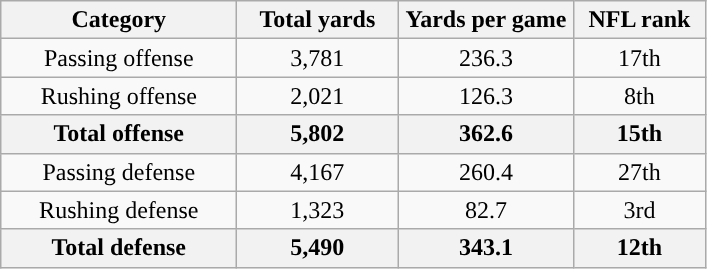<table class="wikitable" style="text-align:center">
<tr>
<th width="150">Category</th>
<th width="100">Total yards</th>
<th width="110">Yards per game</th>
<th width="80">NFL rank<br></th>
</tr>
<tr>
<td>Passing offense</td>
<td>3,781</td>
<td>236.3</td>
<td>17th</td>
</tr>
<tr>
<td>Rushing offense</td>
<td>2,021</td>
<td>126.3</td>
<td>8th</td>
</tr>
<tr>
<th>Total offense</th>
<th>5,802</th>
<th>362.6</th>
<th>15th</th>
</tr>
<tr>
<td>Passing defense</td>
<td>4,167</td>
<td>260.4</td>
<td>27th</td>
</tr>
<tr>
<td>Rushing defense</td>
<td>1,323</td>
<td>82.7</td>
<td>3rd</td>
</tr>
<tr>
<th>Total defense</th>
<th>5,490</th>
<th>343.1</th>
<th>12th</th>
</tr>
</table>
